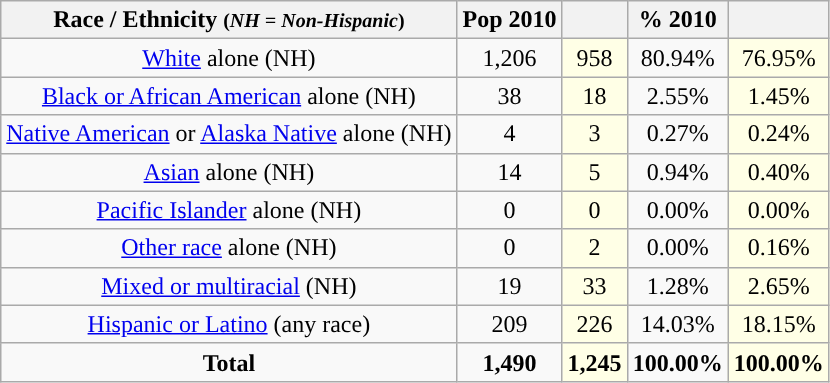<table class="wikitable" style="text-align:center;">
<tr>
<th>Race / Ethnicity <small>(<em>NH = Non-Hispanic</em>)</small></th>
<th>Pop 2010</th>
<th></th>
<th>% 2010</th>
<th></th>
</tr>
<tr>
<td><a href='#'>White</a> alone (NH)</td>
<td>1,206</td>
<td style='background: #ffffe6;'>958</td>
<td>80.94%</td>
<td style='background: #ffffe6;'>76.95%</td>
</tr>
<tr>
<td><a href='#'>Black or African American</a> alone (NH)</td>
<td>38</td>
<td style='background: #ffffe6;'>18</td>
<td>2.55%</td>
<td style='background: #ffffe6;'>1.45%</td>
</tr>
<tr>
<td><a href='#'>Native American</a> or <a href='#'>Alaska Native</a> alone (NH)</td>
<td>4</td>
<td style='background: #ffffe6;'>3</td>
<td>0.27%</td>
<td style='background: #ffffe6;'>0.24%</td>
</tr>
<tr>
<td><a href='#'>Asian</a> alone (NH)</td>
<td>14</td>
<td style='background: #ffffe6;'>5</td>
<td>0.94%</td>
<td style='background: #ffffe6;'>0.40%</td>
</tr>
<tr>
<td><a href='#'>Pacific Islander</a> alone (NH)</td>
<td>0</td>
<td style='background: #ffffe6;'>0</td>
<td>0.00%</td>
<td style='background: #ffffe6;'>0.00%</td>
</tr>
<tr>
<td><a href='#'>Other race</a> alone (NH)</td>
<td>0</td>
<td style='background: #ffffe6;'>2</td>
<td>0.00%</td>
<td style='background: #ffffe6;'>0.16%</td>
</tr>
<tr>
<td><a href='#'>Mixed or multiracial</a> (NH)</td>
<td>19</td>
<td style='background: #ffffe6;'>33</td>
<td>1.28%</td>
<td style='background: #ffffe6;'>2.65%</td>
</tr>
<tr>
<td><a href='#'>Hispanic or Latino</a> (any race)</td>
<td>209</td>
<td style='background: #ffffe6;'>226</td>
<td>14.03%</td>
<td style='background: #ffffe6;'>18.15%</td>
</tr>
<tr>
<td><strong>Total</strong></td>
<td><strong>1,490</strong></td>
<td style='background: #ffffe6;'><strong>1,245</strong></td>
<td><strong>100.00%</strong></td>
<td style='background: #ffffe6;'><strong>100.00%</strong></td>
</tr>
</table>
